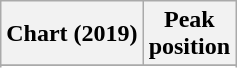<table class="wikitable sortable plainrowheaders" style="text-align:center">
<tr>
<th scope="col">Chart (2019)</th>
<th scope="col">Peak<br>position</th>
</tr>
<tr>
</tr>
<tr>
</tr>
<tr>
</tr>
</table>
